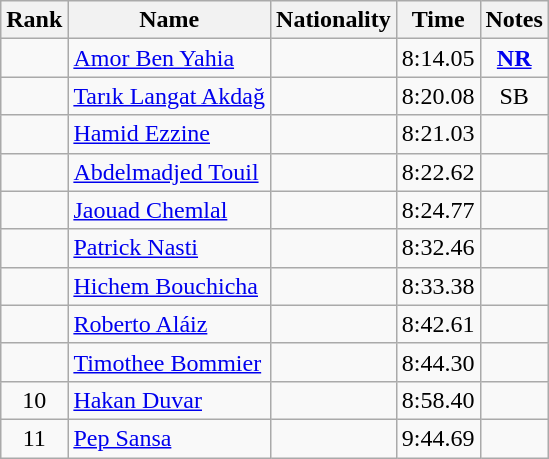<table class="wikitable sortable" style="text-align:center">
<tr>
<th>Rank</th>
<th>Name</th>
<th>Nationality</th>
<th>Time</th>
<th>Notes</th>
</tr>
<tr>
<td></td>
<td align="left"><a href='#'>Amor Ben Yahia</a></td>
<td align="left"></td>
<td>8:14.05</td>
<td><strong><a href='#'>NR</a></strong></td>
</tr>
<tr>
<td></td>
<td align="left"><a href='#'>Tarık Langat Akdağ</a></td>
<td align="left"></td>
<td>8:20.08</td>
<td>SB</td>
</tr>
<tr>
<td></td>
<td align="left"><a href='#'>Hamid Ezzine</a></td>
<td align="left"></td>
<td>8:21.03</td>
<td></td>
</tr>
<tr>
<td></td>
<td align="left"><a href='#'>Abdelmadjed Touil</a></td>
<td align="left"></td>
<td>8:22.62</td>
<td></td>
</tr>
<tr>
<td></td>
<td align="left"><a href='#'>Jaouad Chemlal</a></td>
<td align="left"></td>
<td>8:24.77</td>
<td></td>
</tr>
<tr>
<td></td>
<td align="left"><a href='#'>Patrick Nasti</a></td>
<td align="left"></td>
<td>8:32.46</td>
<td></td>
</tr>
<tr>
<td></td>
<td align="left"><a href='#'>Hichem Bouchicha</a></td>
<td align="left"></td>
<td>8:33.38</td>
<td></td>
</tr>
<tr>
<td></td>
<td align="left"><a href='#'>Roberto Aláiz</a></td>
<td align="left"></td>
<td>8:42.61</td>
<td></td>
</tr>
<tr>
<td></td>
<td align="left"><a href='#'>Timothee Bommier</a></td>
<td align="left"></td>
<td>8:44.30</td>
<td></td>
</tr>
<tr>
<td>10</td>
<td align="left"><a href='#'>Hakan Duvar</a></td>
<td align="left"></td>
<td>8:58.40</td>
<td></td>
</tr>
<tr>
<td>11</td>
<td align="left"><a href='#'>Pep Sansa</a></td>
<td align="left"></td>
<td>9:44.69</td>
<td></td>
</tr>
</table>
